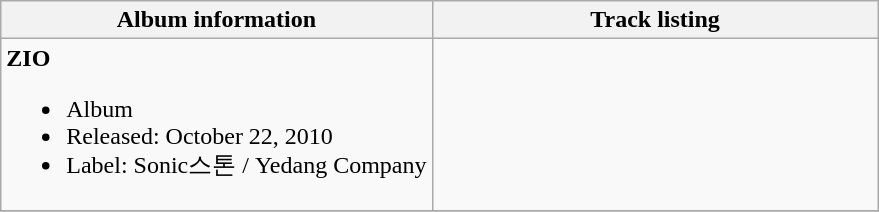<table class="wikitable">
<tr>
<th>Album information</th>
<th align="center" width="290px">Track listing</th>
</tr>
<tr>
<td><strong>ZIO</strong><br><ul><li>Album</li><li>Released: October 22, 2010</li><li>Label: Sonic스톤 / Yedang Company</li></ul></td>
<td style="font-size: 85%;"></td>
</tr>
<tr>
</tr>
</table>
